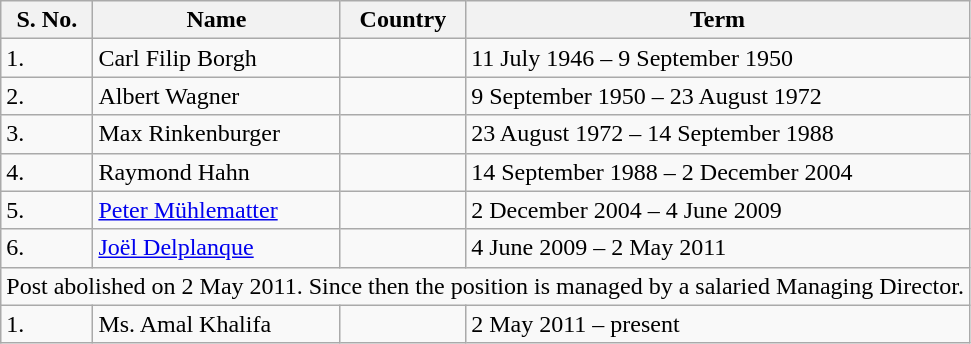<table class="wikitable">
<tr>
<th>S. No.</th>
<th>Name</th>
<th>Country</th>
<th>Term</th>
</tr>
<tr>
<td>1.</td>
<td>Carl Filip Borgh</td>
<td></td>
<td>11 July 1946 – 9 September 1950</td>
</tr>
<tr>
<td>2.</td>
<td>Albert Wagner</td>
<td></td>
<td>9 September 1950 – 23 August 1972</td>
</tr>
<tr>
<td>3.</td>
<td>Max Rinkenburger</td>
<td></td>
<td>23 August 1972 – 14 September 1988</td>
</tr>
<tr>
<td>4.</td>
<td>Raymond Hahn</td>
<td></td>
<td>14 September 1988 – 2 December 2004</td>
</tr>
<tr>
<td>5.</td>
<td><a href='#'>Peter Mühlematter</a></td>
<td></td>
<td>2 December 2004 – 4 June 2009</td>
</tr>
<tr>
<td>6.</td>
<td><a href='#'>Joël Delplanque</a></td>
<td></td>
<td>4 June 2009 – 2 May 2011</td>
</tr>
<tr>
<td colspan=4>Post abolished on 2 May 2011. Since then the position is managed by a salaried Managing Director.</td>
</tr>
<tr>
<td>1.</td>
<td>Ms. Amal Khalifa</td>
<td></td>
<td>2 May 2011 – present</td>
</tr>
</table>
